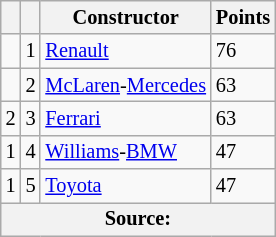<table class="wikitable" style="font-size: 85%;">
<tr>
<th></th>
<th scope="col"></th>
<th scope="col">Constructor</th>
<th scope="col">Points</th>
</tr>
<tr>
<td></td>
<td align="center">1</td>
<td> <a href='#'>Renault</a></td>
<td>76</td>
</tr>
<tr>
<td></td>
<td align="center">2</td>
<td> <a href='#'>McLaren</a>-<a href='#'>Mercedes</a></td>
<td>63</td>
</tr>
<tr>
<td> 2</td>
<td align="center">3</td>
<td> <a href='#'>Ferrari</a></td>
<td>63</td>
</tr>
<tr>
<td> 1</td>
<td align="center">4</td>
<td> <a href='#'>Williams</a>-<a href='#'>BMW</a></td>
<td>47</td>
</tr>
<tr>
<td> 1</td>
<td align="center">5</td>
<td> <a href='#'>Toyota</a></td>
<td>47</td>
</tr>
<tr>
<th colspan=4>Source:</th>
</tr>
</table>
